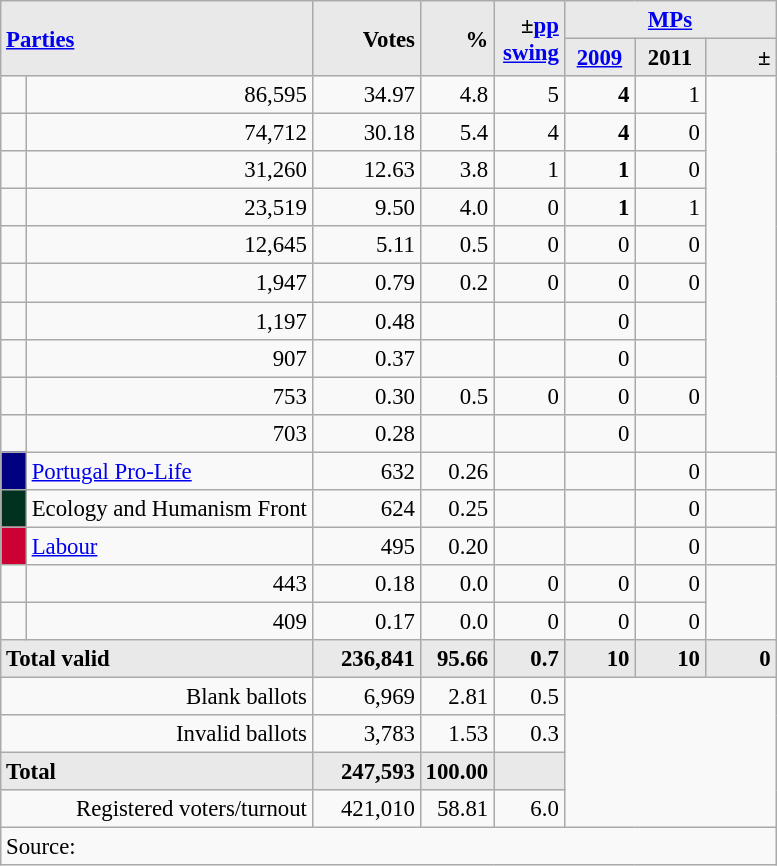<table class="wikitable" style="text-align:right; font-size:95%;">
<tr>
<th rowspan="2" colspan="2" style="background:#e9e9e9; text-align:left;" alignleft><a href='#'>Parties</a></th>
<th rowspan="2" style="background:#e9e9e9; text-align:right;">Votes</th>
<th rowspan="2" style="background:#e9e9e9; text-align:right;">%</th>
<th rowspan="2" style="background:#e9e9e9; text-align:right;">±<a href='#'>pp</a> <a href='#'>swing</a></th>
<th colspan="3" style="background:#e9e9e9; text-align:center;"><a href='#'>MPs</a></th>
</tr>
<tr style="background-color:#E9E9E9">
<th style="background-color:#E9E9E9;text-align:center;"><a href='#'>2009</a></th>
<th style="background-color:#E9E9E9;text-align:center;">2011</th>
<th style="background:#e9e9e9; text-align:right;">±</th>
</tr>
<tr>
<td></td>
<td>86,595</td>
<td>34.97</td>
<td>4.8</td>
<td>5</td>
<td><strong>4</strong></td>
<td>1</td>
</tr>
<tr>
<td></td>
<td>74,712</td>
<td>30.18</td>
<td>5.4</td>
<td>4</td>
<td><strong>4</strong></td>
<td>0</td>
</tr>
<tr>
<td></td>
<td>31,260</td>
<td>12.63</td>
<td>3.8</td>
<td>1</td>
<td><strong>1</strong></td>
<td>0</td>
</tr>
<tr>
<td></td>
<td>23,519</td>
<td>9.50</td>
<td>4.0</td>
<td>0</td>
<td><strong>1</strong></td>
<td>1</td>
</tr>
<tr>
<td></td>
<td>12,645</td>
<td>5.11</td>
<td>0.5</td>
<td>0</td>
<td>0</td>
<td>0</td>
</tr>
<tr>
<td></td>
<td>1,947</td>
<td>0.79</td>
<td>0.2</td>
<td>0</td>
<td>0</td>
<td>0</td>
</tr>
<tr>
<td></td>
<td>1,197</td>
<td>0.48</td>
<td></td>
<td></td>
<td>0</td>
<td></td>
</tr>
<tr>
<td></td>
<td>907</td>
<td>0.37</td>
<td></td>
<td></td>
<td>0</td>
<td></td>
</tr>
<tr>
<td></td>
<td>753</td>
<td>0.30</td>
<td>0.5</td>
<td>0</td>
<td>0</td>
<td>0</td>
</tr>
<tr>
<td></td>
<td>703</td>
<td>0.28</td>
<td></td>
<td></td>
<td>0</td>
<td></td>
</tr>
<tr>
<td style="width:10px;background-color:#000080;text-align:center;"></td>
<td style="text-align:left;"><a href='#'>Portugal Pro-Life</a></td>
<td>632</td>
<td>0.26</td>
<td></td>
<td></td>
<td>0</td>
<td></td>
</tr>
<tr>
<td style="width:10px;background-color:#013220;text-align:center;"></td>
<td style="text-align:left;">Ecology and Humanism Front </td>
<td>624</td>
<td>0.25</td>
<td></td>
<td></td>
<td>0</td>
<td></td>
</tr>
<tr>
<td style="width: 10px" bgcolor=#CC0033 align="center"></td>
<td align=left><a href='#'>Labour</a></td>
<td>495</td>
<td>0.20</td>
<td></td>
<td></td>
<td>0</td>
<td></td>
</tr>
<tr>
<td></td>
<td>443</td>
<td>0.18</td>
<td>0.0</td>
<td>0</td>
<td>0</td>
<td>0</td>
</tr>
<tr>
<td></td>
<td>409</td>
<td>0.17</td>
<td>0.0</td>
<td>0</td>
<td>0</td>
<td>0</td>
</tr>
<tr>
<td colspan=2 align=left style="background-color:#E9E9E9"><strong>Total valid</strong></td>
<td width="65" align="right" style="background-color:#E9E9E9"><strong>236,841</strong></td>
<td width="40" align="right" style="background-color:#E9E9E9"><strong>95.66</strong></td>
<td width="40" align="right" style="background-color:#E9E9E9"><strong>0.7</strong></td>
<td width="40" align="right" style="background-color:#E9E9E9"><strong>10</strong></td>
<td width="40" align="right" style="background-color:#E9E9E9"><strong>10</strong></td>
<td width="40" align="right" style="background-color:#E9E9E9"><strong>0</strong></td>
</tr>
<tr>
<td colspan=2>Blank ballots</td>
<td>6,969</td>
<td>2.81</td>
<td>0.5</td>
<td colspan=4 rowspan=4></td>
</tr>
<tr>
<td colspan=2>Invalid ballots</td>
<td>3,783</td>
<td>1.53</td>
<td>0.3</td>
</tr>
<tr>
<td colspan=2 align=left style="background-color:#E9E9E9"><strong>Total</strong></td>
<td width="50" align="right" style="background-color:#E9E9E9"><strong>247,593</strong></td>
<td width="40" align="right" style="background-color:#E9E9E9"><strong>100.00</strong></td>
<td width="40" align="right" style="background-color:#E9E9E9"></td>
</tr>
<tr>
<td colspan=2>Registered voters/turnout</td>
<td>421,010</td>
<td>58.81</td>
<td>6.0</td>
</tr>
<tr>
<td colspan=11 align=left>Source: </td>
</tr>
</table>
